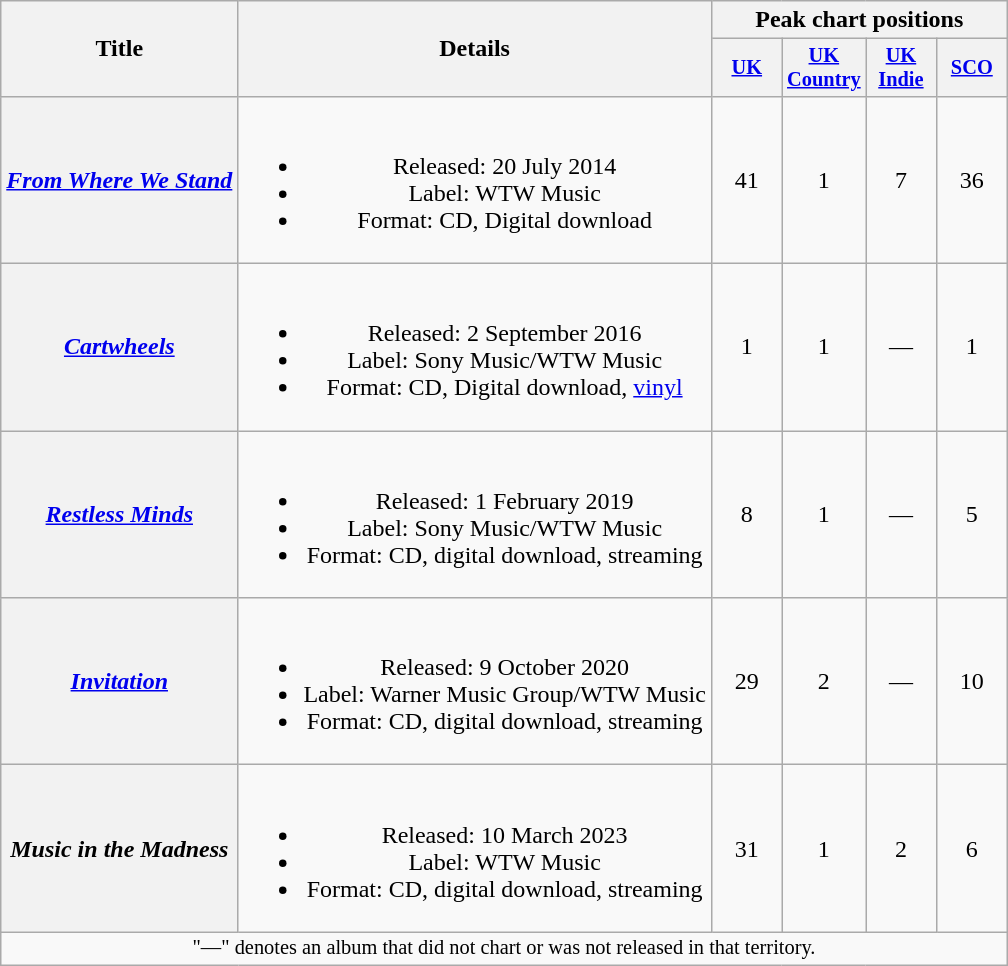<table class="wikitable plainrowheaders" style="text-align:center;">
<tr>
<th scope="col" rowspan="2">Title</th>
<th scope="col" rowspan="2">Details</th>
<th scope="col" colspan="4">Peak chart positions</th>
</tr>
<tr>
<th scope="col" style="width:3em;font-size:85%;"><a href='#'>UK</a><br></th>
<th scope="col" style="width:3em;font-size:85%;"><a href='#'>UK<br>Country</a><br></th>
<th scope="col" style="width:3em;font-size:85%;"><a href='#'>UK<br>Indie</a><br></th>
<th scope="col" style="width:3em;font-size:85%;"><a href='#'>SCO</a><br></th>
</tr>
<tr>
<th scope="row"><em><a href='#'>From Where We Stand</a></em></th>
<td><br><ul><li>Released: 20 July 2014</li><li>Label: WTW Music</li><li>Format: CD, Digital download</li></ul></td>
<td>41</td>
<td>1</td>
<td>7</td>
<td>36</td>
</tr>
<tr>
<th scope="row"><em><a href='#'>Cartwheels</a></em></th>
<td><br><ul><li>Released: 2 September 2016</li><li>Label: Sony Music/WTW Music</li><li>Format: CD, Digital download, <a href='#'>vinyl</a></li></ul></td>
<td>1</td>
<td>1</td>
<td>—</td>
<td>1</td>
</tr>
<tr>
<th scope="row"><em><a href='#'>Restless Minds</a></em></th>
<td><br><ul><li>Released: 1 February 2019</li><li>Label: Sony Music/WTW Music</li><li>Format: CD, digital download, streaming</li></ul></td>
<td>8</td>
<td>1</td>
<td>—</td>
<td>5</td>
</tr>
<tr>
<th scope="row"><em><a href='#'>Invitation</a></em></th>
<td><br><ul><li>Released: 9 October 2020</li><li>Label: Warner Music Group/WTW Music</li><li>Format: CD, digital download, streaming</li></ul></td>
<td>29</td>
<td>2</td>
<td>—</td>
<td>10</td>
</tr>
<tr>
<th scope="row"><em>Music in the Madness</em></th>
<td><br><ul><li>Released: 10 March 2023</li><li>Label: WTW Music</li><li>Format: CD, digital download, streaming</li></ul></td>
<td>31</td>
<td>1</td>
<td>2</td>
<td>6</td>
</tr>
<tr>
<td colspan="20" style="font-size:85%;">"—" denotes an album that did not chart or was not released in that territory.</td>
</tr>
</table>
